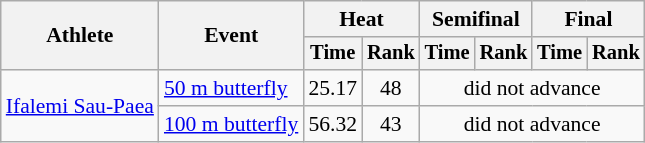<table class=wikitable style="font-size:90%">
<tr>
<th rowspan="2">Athlete</th>
<th rowspan="2">Event</th>
<th colspan="2">Heat</th>
<th colspan="2">Semifinal</th>
<th colspan="2">Final</th>
</tr>
<tr style="font-size:95%">
<th>Time</th>
<th>Rank</th>
<th>Time</th>
<th>Rank</th>
<th>Time</th>
<th>Rank</th>
</tr>
<tr align=center>
<td align=left rowspan=2><a href='#'>Ifalemi Sau-Paea</a></td>
<td align=left><a href='#'>50 m butterfly</a></td>
<td>25.17</td>
<td>48</td>
<td colspan=4>did not advance</td>
</tr>
<tr align=center>
<td align=left><a href='#'>100 m butterfly</a></td>
<td>56.32</td>
<td>43</td>
<td colspan=4>did not advance</td>
</tr>
</table>
